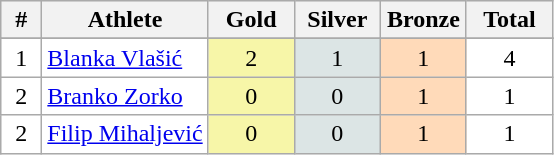<table class=wikitable style="border:1px solid #AAAAAA">
<tr bgcolor="#EFEFEF">
<th width=20>#</th>
<th>Athlete</th>
<th width=50>Gold</th>
<th width=50>Silver</th>
<th width=50>Bronze</th>
<th width=50>Total</th>
</tr>
<tr>
</tr>
<tr align="center" bgcolor="#FFFFFF">
<td>1</td>
<td align="left"><a href='#'>Blanka Vlašić</a></td>
<td style="background:#F7F6A8;">2</td>
<td style="background:#DCE5E5;">1</td>
<td style="background:#FFDAB9;">1</td>
<td>4</td>
</tr>
<tr align="center" bgcolor="#FFFFFF">
<td>2</td>
<td align="left"><a href='#'>Branko Zorko</a></td>
<td style="background:#F7F6A8;">0</td>
<td style="background:#DCE5E5;">0</td>
<td style="background:#FFDAB9;">1</td>
<td>1</td>
</tr>
<tr align="center" bgcolor="#FFFFFF">
<td>2</td>
<td align="left"><a href='#'>Filip Mihaljević</a></td>
<td style="background:#F7F6A8;">0</td>
<td style="background:#DCE5E5;">0</td>
<td style="background:#FFDAB9;">1</td>
<td>1</td>
</tr>
</table>
